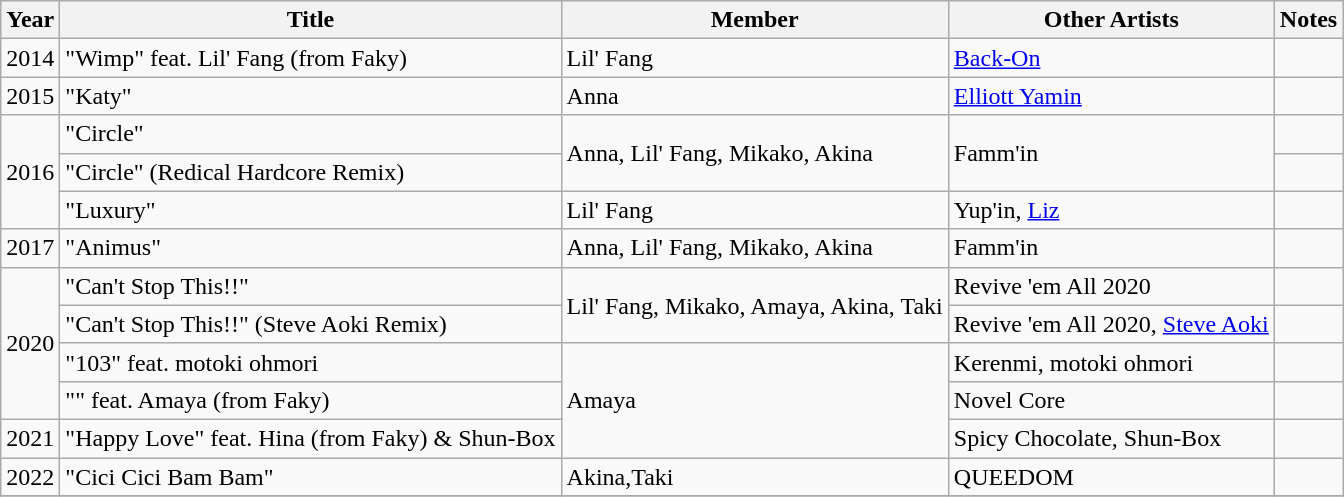<table class="wikitable sortable">
<tr>
<th>Year</th>
<th>Title</th>
<th>Member</th>
<th>Other Artists</th>
<th>Notes</th>
</tr>
<tr>
<td>2014</td>
<td>"Wimp" feat. Lil' Fang (from Faky)</td>
<td>Lil' Fang</td>
<td><a href='#'>Back-On</a></td>
<td></td>
</tr>
<tr>
<td>2015</td>
<td>"Katy"</td>
<td>Anna</td>
<td><a href='#'>Elliott Yamin</a></td>
<td></td>
</tr>
<tr>
<td rowspan="3">2016</td>
<td>"Circle"</td>
<td rowspan="2">Anna, Lil' Fang, Mikako, Akina</td>
<td rowspan="2">Famm'in</td>
<td></td>
</tr>
<tr>
<td>"Circle" (Redical Hardcore Remix)</td>
<td></td>
</tr>
<tr>
<td>"Luxury"</td>
<td>Lil' Fang</td>
<td>Yup'in, <a href='#'>Liz</a></td>
<td></td>
</tr>
<tr>
<td>2017</td>
<td>"Animus"</td>
<td>Anna, Lil' Fang, Mikako, Akina</td>
<td>Famm'in</td>
<td></td>
</tr>
<tr>
<td rowspan="4">2020</td>
<td>"Can't Stop This!!"</td>
<td rowspan="2">Lil' Fang, Mikako, Amaya, Akina, Taki</td>
<td>Revive 'em All 2020</td>
<td></td>
</tr>
<tr>
<td>"Can't Stop This!!" (Steve Aoki Remix)</td>
<td>Revive 'em All 2020, <a href='#'>Steve Aoki</a></td>
<td></td>
</tr>
<tr>
<td>"103" feat. motoki ohmori</td>
<td rowspan="3">Amaya</td>
<td>Kerenmi, motoki ohmori</td>
<td></td>
</tr>
<tr>
<td>"" feat. Amaya (from Faky)</td>
<td>Novel Core</td>
<td></td>
</tr>
<tr>
<td>2021</td>
<td>"Happy Love" feat. Hina (from Faky) & Shun-Box</td>
<td>Spicy Chocolate, Shun-Box</td>
<td></td>
</tr>
<tr>
<td>2022</td>
<td>"Cici Cici Bam Bam"</td>
<td>Akina,Taki</td>
<td>QUEEDOM</td>
<td></td>
</tr>
<tr>
</tr>
</table>
